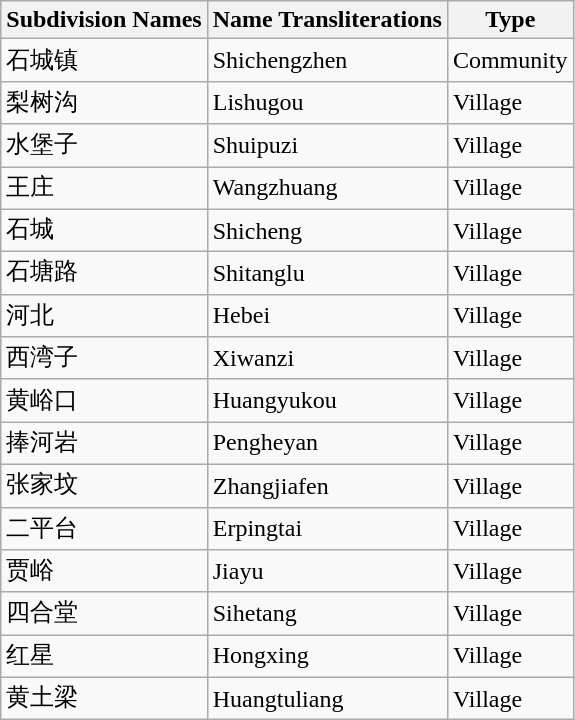<table class="wikitable sortable">
<tr>
<th>Subdivision Names</th>
<th>Name Transliterations</th>
<th>Type</th>
</tr>
<tr>
<td>石城镇</td>
<td>Shichengzhen</td>
<td>Community</td>
</tr>
<tr>
<td>梨树沟</td>
<td>Lishugou</td>
<td>Village</td>
</tr>
<tr>
<td>水堡子</td>
<td>Shuipuzi</td>
<td>Village</td>
</tr>
<tr>
<td>王庄</td>
<td>Wangzhuang</td>
<td>Village</td>
</tr>
<tr>
<td>石城</td>
<td>Shicheng</td>
<td>Village</td>
</tr>
<tr>
<td>石塘路</td>
<td>Shitanglu</td>
<td>Village</td>
</tr>
<tr>
<td>河北</td>
<td>Hebei</td>
<td>Village</td>
</tr>
<tr>
<td>西湾子</td>
<td>Xiwanzi</td>
<td>Village</td>
</tr>
<tr>
<td>黄峪口</td>
<td>Huangyukou</td>
<td>Village</td>
</tr>
<tr>
<td>捧河岩</td>
<td>Pengheyan</td>
<td>Village</td>
</tr>
<tr>
<td>张家坟</td>
<td>Zhangjiafen</td>
<td>Village</td>
</tr>
<tr>
<td>二平台</td>
<td>Erpingtai</td>
<td>Village</td>
</tr>
<tr>
<td>贾峪</td>
<td>Jiayu</td>
<td>Village</td>
</tr>
<tr>
<td>四合堂</td>
<td>Sihetang</td>
<td>Village</td>
</tr>
<tr>
<td>红星</td>
<td>Hongxing</td>
<td>Village</td>
</tr>
<tr>
<td>黄土梁</td>
<td>Huangtuliang</td>
<td>Village</td>
</tr>
</table>
